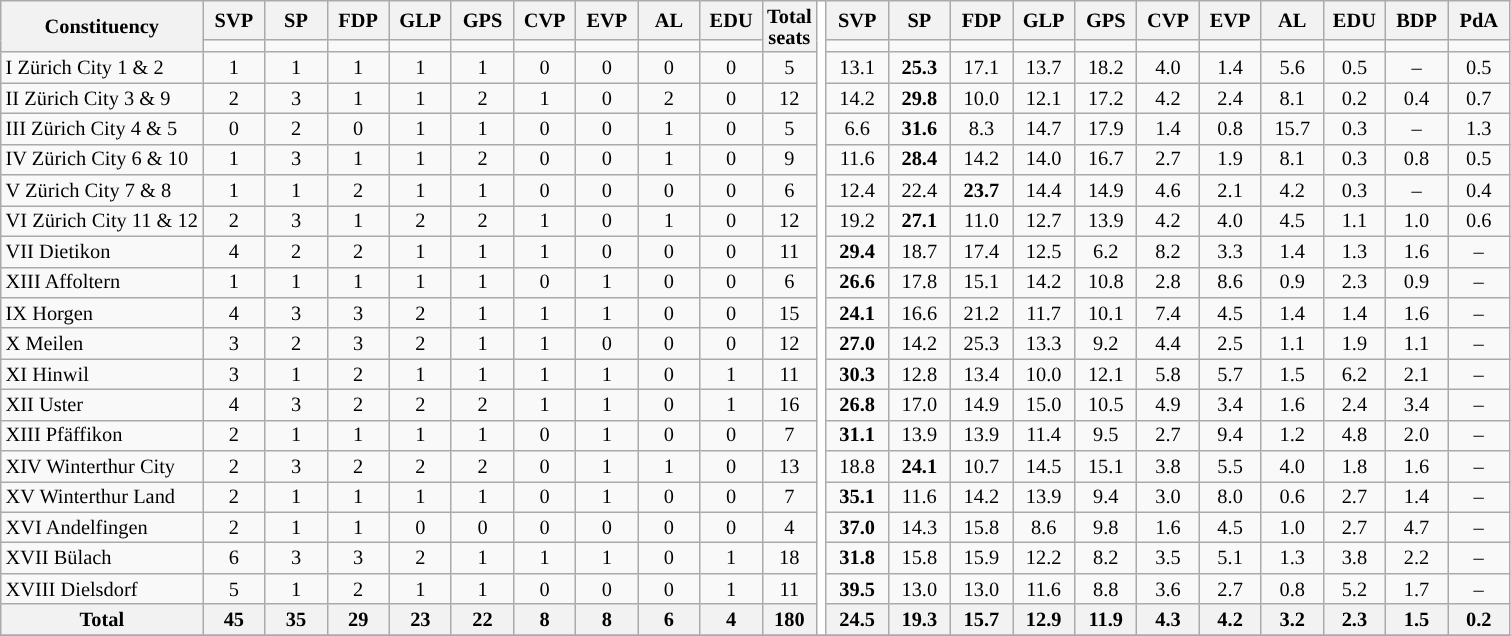<table class="wikitable mw-datatable" style="text-align:center; font-size:85%; line-height:14px;">
<tr>
<th rowspan="2">Constituency</th>
<th>SVP</th>
<th>SP</th>
<th>FDP</th>
<th>GLP</th>
<th>GPS</th>
<th>CVP</th>
<th>EVP</th>
<th>AL</th>
<th>EDU</th>
<th rowspan="2">Total<br>seats</th>
<td style="background-color:white;" rowspan=21></td>
<th>SVP</th>
<th>SP</th>
<th>FDP</th>
<th>GLP</th>
<th>GPS</th>
<th>CVP</th>
<th>EVP</th>
<th>AL</th>
<th>EDU</th>
<th>BDP</th>
<th>PdA</th>
</tr>
<tr>
<td style="width:35px; background-color:"></td>
<td style="width:35px; background-color:"></td>
<td style="width:35px; background-color:"></td>
<td style="width:35px; background-color:"></td>
<td style="width:35px; background-color:"></td>
<td style="width:35px; background-color:"></td>
<td style="width:35px; background-color:"></td>
<td style="width:35px; background-color:"></td>
<td style="width:35px; background-color:"></td>
<td style="width:35px; background-color:"></td>
<td style="width:35px; background-color:"></td>
<td style="width:35px; background-color:"></td>
<td style="width:35px; background-color:"></td>
<td style="width:35px; background-color:"></td>
<td style="width:35px; background-color:"></td>
<td style="width:35px; background-color:"></td>
<td style="width:35px; background-color:"></td>
<td style="width:35px; background-color:"></td>
<td style="width:35px; background-color:"></td>
<td style="width:35px; background-color:"></td>
</tr>
<tr>
<td align="left">I Zürich City 1 & 2</td>
<td>1</td>
<td>1</td>
<td>1</td>
<td>1</td>
<td>1</td>
<td>0</td>
<td>0</td>
<td>0</td>
<td>0</td>
<td>5</td>
<td>13.1</td>
<td style="background-color:#"><strong>25.3</strong></td>
<td>17.1</td>
<td>13.7</td>
<td>18.2</td>
<td>4.0</td>
<td>1.4</td>
<td>5.6</td>
<td>0.5</td>
<td>–</td>
<td>0.5</td>
</tr>
<tr>
<td align="left">II Zürich City 3 & 9</td>
<td>2</td>
<td>3</td>
<td>1</td>
<td>1</td>
<td>2</td>
<td>1</td>
<td>0</td>
<td>2</td>
<td>0</td>
<td>12</td>
<td>14.2</td>
<td style="background-color:#"><strong>29.8</strong></td>
<td>10.0</td>
<td>12.1</td>
<td>17.2</td>
<td>4.2</td>
<td>2.4</td>
<td>8.1</td>
<td>0.2</td>
<td>0.4</td>
<td>0.7</td>
</tr>
<tr>
<td align="left">III Zürich City 4 & 5</td>
<td>0</td>
<td>2</td>
<td>0</td>
<td>1</td>
<td>1</td>
<td>0</td>
<td>0</td>
<td>1</td>
<td>0</td>
<td>5</td>
<td>6.6</td>
<td style="background-color:#"><strong>31.6</strong></td>
<td>8.3</td>
<td>14.7</td>
<td>17.9</td>
<td>1.4</td>
<td>0.8</td>
<td>15.7</td>
<td>0.3</td>
<td>–</td>
<td>1.3</td>
</tr>
<tr>
<td align="left">IV Zürich City 6 & 10</td>
<td>1</td>
<td>3</td>
<td>1</td>
<td>1</td>
<td>2</td>
<td>0</td>
<td>0</td>
<td>1</td>
<td>0</td>
<td>9</td>
<td>11.6</td>
<td style="background-color:#"><strong>28.4</strong></td>
<td>14.2</td>
<td>14.0</td>
<td>16.7</td>
<td>2.7</td>
<td>1.9</td>
<td>8.1</td>
<td>0.3</td>
<td>0.8</td>
<td>0.5</td>
</tr>
<tr>
<td align="left">V Zürich City 7 & 8</td>
<td>1</td>
<td>1</td>
<td>2</td>
<td>1</td>
<td>1</td>
<td>0</td>
<td>0</td>
<td>0</td>
<td>0</td>
<td>6</td>
<td>12.4</td>
<td>22.4</td>
<td style="background-color:#"><strong>23.7</strong></td>
<td>14.4</td>
<td>14.9</td>
<td>4.6</td>
<td>2.1</td>
<td>4.2</td>
<td>0.3</td>
<td>–</td>
<td>0.4</td>
</tr>
<tr>
<td align="left">VI Zürich City 11 & 12</td>
<td>2</td>
<td>3</td>
<td>1</td>
<td>2</td>
<td>2</td>
<td>1</td>
<td>0</td>
<td>1</td>
<td>0</td>
<td>12</td>
<td>19.2</td>
<td style="background-color:#"><strong>27.1</strong></td>
<td>11.0</td>
<td>12.7</td>
<td>13.9</td>
<td>4.2</td>
<td>4.0</td>
<td>4.5</td>
<td>1.1</td>
<td>1.0</td>
<td>0.6</td>
</tr>
<tr>
<td align="left">VII Dietikon</td>
<td>4</td>
<td>2</td>
<td>2</td>
<td>1</td>
<td>1</td>
<td>1</td>
<td>0</td>
<td>0</td>
<td>0</td>
<td>11</td>
<td style="background-color:#"><strong>29.4</strong></td>
<td>18.7</td>
<td>17.4</td>
<td>12.5</td>
<td>6.2</td>
<td>8.2</td>
<td>3.3</td>
<td>1.4</td>
<td>1.3</td>
<td>1.6</td>
<td>–</td>
</tr>
<tr>
<td align="left">XIII Affoltern</td>
<td>1</td>
<td>1</td>
<td>1</td>
<td>1</td>
<td>1</td>
<td>0</td>
<td>1</td>
<td>0</td>
<td>0</td>
<td>6</td>
<td style="background-color:#"><strong>26.6</strong></td>
<td>17.8</td>
<td>15.1</td>
<td>14.2</td>
<td>10.8</td>
<td>2.8</td>
<td>8.6</td>
<td>0.9</td>
<td>2.3</td>
<td>0.9</td>
<td>–</td>
</tr>
<tr>
<td align="left">IX Horgen</td>
<td>4</td>
<td>3</td>
<td>3</td>
<td>2</td>
<td>1</td>
<td>1</td>
<td>1</td>
<td>0</td>
<td>0</td>
<td>15</td>
<td style="background-color:#"><strong>24.1</strong></td>
<td>16.6</td>
<td>21.2</td>
<td>11.7</td>
<td>10.1</td>
<td>7.4</td>
<td>4.5</td>
<td>1.4</td>
<td>1.4</td>
<td>1.6</td>
<td>–</td>
</tr>
<tr>
<td align="left">X Meilen</td>
<td>3</td>
<td>2</td>
<td>3</td>
<td>2</td>
<td>1</td>
<td>1</td>
<td>0</td>
<td>0</td>
<td>0</td>
<td>12</td>
<td style="background-color:#"><strong>27.0</strong></td>
<td>14.2</td>
<td>25.3</td>
<td>13.3</td>
<td>9.2</td>
<td>4.4</td>
<td>2.5</td>
<td>1.1</td>
<td>1.9</td>
<td>1.1</td>
<td>–</td>
</tr>
<tr>
<td align="left">XI Hinwil</td>
<td>3</td>
<td>1</td>
<td>2</td>
<td>1</td>
<td>1</td>
<td>1</td>
<td>1</td>
<td>0</td>
<td>1</td>
<td>11</td>
<td style="background-color:#"><strong>30.3</strong></td>
<td>12.8</td>
<td>13.4</td>
<td>10.0</td>
<td>12.1</td>
<td>5.8</td>
<td>5.7</td>
<td>1.5</td>
<td>6.2</td>
<td>2.1</td>
<td>–</td>
</tr>
<tr>
<td align="left">XII Uster</td>
<td>4</td>
<td>3</td>
<td>2</td>
<td>2</td>
<td>2</td>
<td>1</td>
<td>1</td>
<td>0</td>
<td>1</td>
<td>16</td>
<td style="background-color:#"><strong>26.8</strong></td>
<td>17.0</td>
<td>14.9</td>
<td>15.0</td>
<td>10.5</td>
<td>4.9</td>
<td>3.4</td>
<td>1.6</td>
<td>2.4</td>
<td>3.4</td>
<td>–</td>
</tr>
<tr>
<td align="left">XIII Pfäffikon</td>
<td>2</td>
<td>1</td>
<td>1</td>
<td>1</td>
<td>1</td>
<td>0</td>
<td>1</td>
<td>0</td>
<td>0</td>
<td>7</td>
<td style="background-color:#"><strong>31.1</strong></td>
<td>13.9</td>
<td>13.9</td>
<td>11.4</td>
<td>9.5</td>
<td>2.7</td>
<td>9.4</td>
<td>1.2</td>
<td>4.8</td>
<td>2.0</td>
<td>–</td>
</tr>
<tr>
<td align="left">XIV Winterthur City</td>
<td>2</td>
<td>3</td>
<td>2</td>
<td>2</td>
<td>2</td>
<td>0</td>
<td>1</td>
<td>1</td>
<td>0</td>
<td>13</td>
<td>18.8</td>
<td style="background-color:#"><strong>24.1</strong></td>
<td>10.7</td>
<td>14.5</td>
<td>15.1</td>
<td>3.8</td>
<td>5.5</td>
<td>4.0</td>
<td>1.8</td>
<td>1.6</td>
<td>–</td>
</tr>
<tr>
<td align="left">XV Winterthur Land</td>
<td>2</td>
<td>1</td>
<td>1</td>
<td>1</td>
<td>1</td>
<td>0</td>
<td>1</td>
<td>0</td>
<td>0</td>
<td>7</td>
<td style="background-color:#"><strong>35.1</strong></td>
<td>11.6</td>
<td>14.2</td>
<td>13.9</td>
<td>9.4</td>
<td>3.0</td>
<td>8.0</td>
<td>0.6</td>
<td>2.7</td>
<td>1.4</td>
<td>–</td>
</tr>
<tr>
<td align="left">XVI Andelfingen</td>
<td>2</td>
<td>1</td>
<td>1</td>
<td>0</td>
<td>0</td>
<td>0</td>
<td>0</td>
<td>0</td>
<td>0</td>
<td>4</td>
<td style="background-color:#"><strong>37.0</strong></td>
<td>14.3</td>
<td>15.8</td>
<td>8.6</td>
<td>9.8</td>
<td>1.6</td>
<td>4.5</td>
<td>1.0</td>
<td>2.7</td>
<td>4.7</td>
<td>–</td>
</tr>
<tr>
<td align="left">XVII Bülach</td>
<td>6</td>
<td>3</td>
<td>3</td>
<td>2</td>
<td>1</td>
<td>1</td>
<td>1</td>
<td>0</td>
<td>1</td>
<td>18</td>
<td style="background-color:#"><strong>31.8</strong></td>
<td>15.8</td>
<td>15.9</td>
<td>12.2</td>
<td>8.2</td>
<td>3.5</td>
<td>5.1</td>
<td>1.3</td>
<td>3.8</td>
<td>2.2</td>
<td>–</td>
</tr>
<tr>
<td align="left">XVIII Dielsdorf</td>
<td>5</td>
<td>1</td>
<td>2</td>
<td>1</td>
<td>1</td>
<td>0</td>
<td>0</td>
<td>0</td>
<td>1</td>
<td>11</td>
<td style="background-color:#"><strong>39.5</strong></td>
<td>13.0</td>
<td>13.0</td>
<td>11.6</td>
<td>8.8</td>
<td>3.6</td>
<td>2.7</td>
<td>0.8</td>
<td>5.2</td>
<td>1.7</td>
<td>–</td>
</tr>
<tr>
<th>Total</th>
<th>45</th>
<th>35</th>
<th>29</th>
<th>23</th>
<th>22</th>
<th>8</th>
<th>8</th>
<th>6</th>
<th>4</th>
<th>180</th>
<th style="background-color:#"><strong>24.5</strong></th>
<th>19.3</th>
<th>15.7</th>
<th>12.9</th>
<th>11.9</th>
<th>4.3</th>
<th>4.2</th>
<th>3.2</th>
<th>2.3</th>
<th>1.5</th>
<th>0.2</th>
</tr>
<tr>
</tr>
</table>
